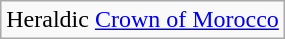<table class="wikitable">
<tr>
<td> Heraldic <a href='#'>Crown of Morocco</a></td>
</tr>
</table>
